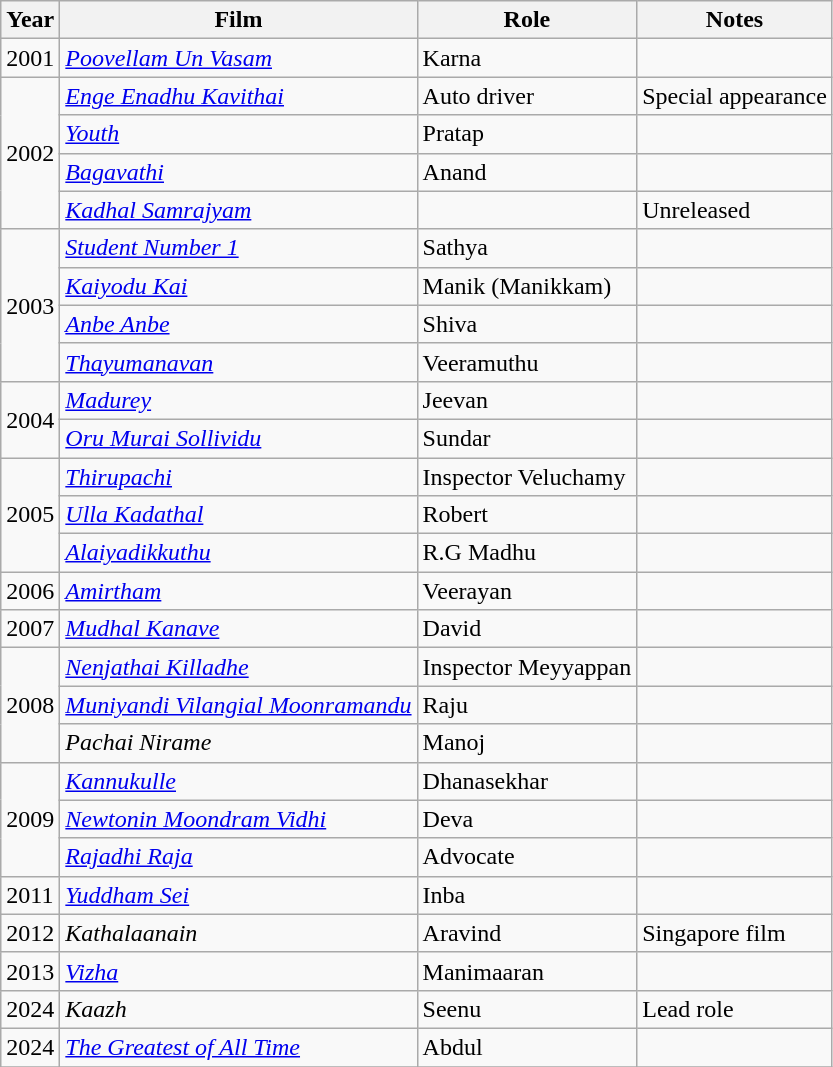<table class="wikitable sortable">
<tr>
<th>Year</th>
<th>Film</th>
<th>Role</th>
<th class=unsortable>Notes</th>
</tr>
<tr>
<td>2001</td>
<td><em><a href='#'>Poovellam Un Vasam</a></em></td>
<td>Karna</td>
<td></td>
</tr>
<tr>
<td rowspan="4">2002</td>
<td><em><a href='#'>Enge Enadhu Kavithai</a></em></td>
<td>Auto driver</td>
<td>Special appearance</td>
</tr>
<tr>
<td><em><a href='#'>Youth</a></em></td>
<td>Pratap</td>
<td></td>
</tr>
<tr>
<td><em><a href='#'>Bagavathi</a></em></td>
<td>Anand</td>
<td></td>
</tr>
<tr>
<td><em><a href='#'>Kadhal Samrajyam</a></em></td>
<td></td>
<td>Unreleased</td>
</tr>
<tr>
<td rowspan="4">2003</td>
<td><em><a href='#'>Student Number 1</a></em></td>
<td>Sathya</td>
<td></td>
</tr>
<tr>
<td><em><a href='#'>Kaiyodu Kai</a></em></td>
<td>Manik (Manikkam)</td>
<td></td>
</tr>
<tr>
<td><em><a href='#'>Anbe Anbe</a></em></td>
<td>Shiva</td>
<td></td>
</tr>
<tr>
<td><em><a href='#'>Thayumanavan</a></em></td>
<td>Veeramuthu</td>
<td></td>
</tr>
<tr>
<td rowspan="2">2004</td>
<td><em><a href='#'>Madurey</a></em></td>
<td>Jeevan</td>
<td></td>
</tr>
<tr>
<td><em><a href='#'>Oru Murai Sollividu</a></em></td>
<td>Sundar</td>
<td></td>
</tr>
<tr>
<td rowspan="3">2005</td>
<td><em><a href='#'>Thirupachi</a></em></td>
<td>Inspector Veluchamy</td>
<td></td>
</tr>
<tr>
<td><em><a href='#'>Ulla Kadathal</a></em></td>
<td>Robert</td>
<td></td>
</tr>
<tr>
<td><em><a href='#'>Alaiyadikkuthu</a></em></td>
<td>R.G Madhu</td>
<td></td>
</tr>
<tr>
<td>2006</td>
<td><em><a href='#'>Amirtham</a></em></td>
<td>Veerayan</td>
<td></td>
</tr>
<tr>
<td>2007</td>
<td><em><a href='#'>Mudhal Kanave</a></em></td>
<td>David</td>
<td></td>
</tr>
<tr>
<td rowspan="3">2008</td>
<td><em><a href='#'>Nenjathai Killadhe</a></em></td>
<td>Inspector Meyyappan</td>
<td></td>
</tr>
<tr>
<td><em><a href='#'>Muniyandi Vilangial Moonramandu</a></em></td>
<td>Raju</td>
<td></td>
</tr>
<tr>
<td><em>Pachai Nirame</em></td>
<td>Manoj</td>
<td></td>
</tr>
<tr>
<td rowspan="3">2009</td>
<td><em><a href='#'>Kannukulle</a></em></td>
<td>Dhanasekhar</td>
<td></td>
</tr>
<tr>
<td><em><a href='#'>Newtonin Moondram Vidhi</a></em></td>
<td>Deva</td>
<td></td>
</tr>
<tr>
<td><em><a href='#'>Rajadhi Raja</a></em></td>
<td>Advocate</td>
<td></td>
</tr>
<tr>
<td>2011</td>
<td><em><a href='#'>Yuddham Sei</a></em></td>
<td>Inba</td>
<td></td>
</tr>
<tr>
<td>2012</td>
<td><em>Kathalaanain</em></td>
<td>Aravind</td>
<td>Singapore film</td>
</tr>
<tr>
<td>2013</td>
<td><em><a href='#'>Vizha</a></em></td>
<td>Manimaaran</td>
<td></td>
</tr>
<tr>
<td>2024</td>
<td><em>Kaazh</em></td>
<td>Seenu</td>
<td>Lead role</td>
</tr>
<tr>
<td>2024</td>
<td><em><a href='#'>The Greatest of All Time</a></em></td>
<td>Abdul</td>
<td></td>
</tr>
<tr>
</tr>
</table>
